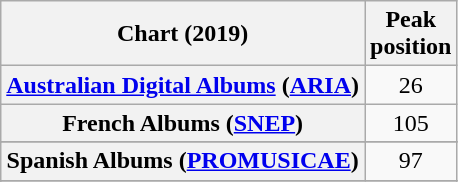<table class="wikitable sortable plainrowheaders" style="text-align:center">
<tr>
<th scope="col">Chart (2019)</th>
<th scope="col">Peak<br>position</th>
</tr>
<tr>
<th scope="row"><a href='#'>Australian Digital Albums</a> (<a href='#'>ARIA</a>)</th>
<td>26</td>
</tr>
<tr>
<th scope="row">French Albums (<a href='#'>SNEP</a>)</th>
<td>105</td>
</tr>
<tr>
</tr>
<tr>
</tr>
<tr>
</tr>
<tr>
</tr>
<tr>
<th scope="row">Spanish Albums (<a href='#'>PROMUSICAE</a>)</th>
<td>97</td>
</tr>
<tr>
</tr>
<tr>
</tr>
</table>
